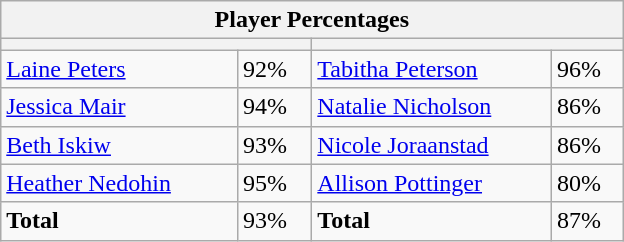<table class="wikitable">
<tr>
<th colspan=4 width=400>Player Percentages</th>
</tr>
<tr>
<th colspan=2 width=200></th>
<th colspan=2 width=200></th>
</tr>
<tr>
<td><a href='#'>Laine Peters</a></td>
<td>92%</td>
<td><a href='#'>Tabitha Peterson</a></td>
<td>96%</td>
</tr>
<tr>
<td><a href='#'>Jessica Mair</a></td>
<td>94%</td>
<td><a href='#'>Natalie Nicholson</a></td>
<td>86%</td>
</tr>
<tr>
<td><a href='#'>Beth Iskiw</a></td>
<td>93%</td>
<td><a href='#'>Nicole Joraanstad</a></td>
<td>86%</td>
</tr>
<tr>
<td><a href='#'>Heather Nedohin</a></td>
<td>95%</td>
<td><a href='#'>Allison Pottinger</a></td>
<td>80%</td>
</tr>
<tr>
<td><strong>Total</strong></td>
<td>93%</td>
<td><strong>Total</strong></td>
<td>87%</td>
</tr>
</table>
